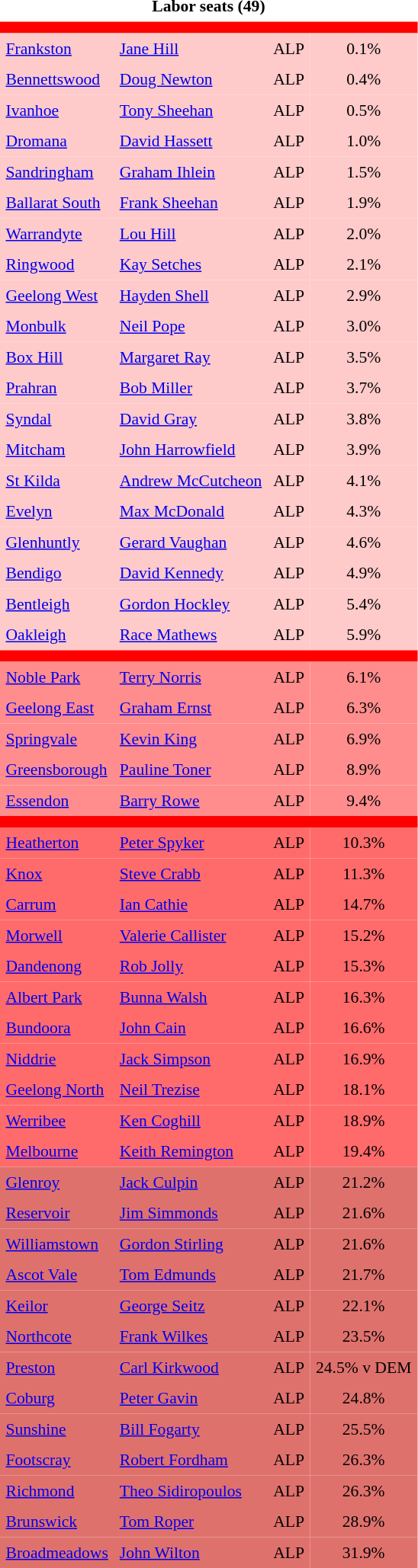<table class="toccolours" cellpadding="5" cellspacing="0" style="float:left; margin-right:.5em; margin-top:.4em; font-size:90%;">
<tr>
<td colspan=4 align="center"><strong>Labor seats (49)</strong></td>
</tr>
<tr>
<td colspan=4 align="center" bgcolor="red"></td>
</tr>
<tr>
<td align="left" bgcolor="FFCACA"><a href='#'>Frankston</a></td>
<td align="left" bgcolor="FFCACA"><a href='#'>Jane Hill</a></td>
<td align="left" bgcolor="FFCACA">ALP</td>
<td align="center" bgcolor="FFCACA">0.1%</td>
</tr>
<tr>
<td align="left" bgcolor="FFCACA"><a href='#'>Bennettswood</a></td>
<td align="left" bgcolor="FFCACA"><a href='#'>Doug Newton</a></td>
<td align="left" bgcolor="FFCACA">ALP</td>
<td align="center" bgcolor="FFCACA">0.4%</td>
</tr>
<tr>
<td align="left" bgcolor="FFCACA"><a href='#'>Ivanhoe</a></td>
<td align="left" bgcolor="FFCACA"><a href='#'>Tony Sheehan</a></td>
<td align="left" bgcolor="FFCACA">ALP</td>
<td align="center" bgcolor="FFCACA">0.5%</td>
</tr>
<tr>
<td align="left" bgcolor="FFCACA"><a href='#'>Dromana</a></td>
<td align="left" bgcolor="FFCACA"><a href='#'>David Hassett</a></td>
<td align="left" bgcolor="FFCACA">ALP</td>
<td align="center" bgcolor="FFCACA">1.0%</td>
</tr>
<tr>
<td align="left" bgcolor="FFCACA"><a href='#'>Sandringham</a></td>
<td align="left" bgcolor="FFCACA"><a href='#'>Graham Ihlein</a></td>
<td align="left" bgcolor="FFCACA">ALP</td>
<td align="center" bgcolor="FFCACA">1.5%</td>
</tr>
<tr>
<td align="left" bgcolor="FFCACA"><a href='#'>Ballarat South</a></td>
<td align="left" bgcolor="FFCACA"><a href='#'>Frank Sheehan</a></td>
<td align="left" bgcolor="FFCACA">ALP</td>
<td align="center" bgcolor="FFCACA">1.9%</td>
</tr>
<tr>
<td align="left" bgcolor="FFCACA"><a href='#'>Warrandyte</a></td>
<td align="left" bgcolor="FFCACA"><a href='#'>Lou Hill</a></td>
<td align="left" bgcolor="FFCACA">ALP</td>
<td align="center" bgcolor="FFCACA">2.0%</td>
</tr>
<tr>
<td align="left" bgcolor="FFCACA"><a href='#'>Ringwood</a></td>
<td align="left" bgcolor="FFCACA"><a href='#'>Kay Setches</a></td>
<td align="left" bgcolor="FFCACA">ALP</td>
<td align="center" bgcolor="FFCACA">2.1%</td>
</tr>
<tr>
<td align="left" bgcolor="FFCACA"><a href='#'>Geelong West</a></td>
<td align="left" bgcolor="FFCACA"><a href='#'>Hayden Shell</a></td>
<td align="left" bgcolor="FFCACA">ALP</td>
<td align="center" bgcolor="FFCACA">2.9%</td>
</tr>
<tr>
<td align="left" bgcolor="FFCACA"><a href='#'>Monbulk</a></td>
<td align="left" bgcolor="FFCACA"><a href='#'>Neil Pope</a></td>
<td align="left" bgcolor="FFCACA">ALP</td>
<td align="center" bgcolor="FFCACA">3.0%</td>
</tr>
<tr>
<td align="left" bgcolor="FFCACA"><a href='#'>Box Hill</a></td>
<td align="left" bgcolor="FFCACA"><a href='#'>Margaret Ray</a></td>
<td align="left" bgcolor="FFCACA">ALP</td>
<td align="center" bgcolor="FFCACA">3.5%</td>
</tr>
<tr>
<td align="left" bgcolor="FFCACA"><a href='#'>Prahran</a></td>
<td align="left" bgcolor="FFCACA"><a href='#'>Bob Miller</a></td>
<td align="left" bgcolor="FFCACA">ALP</td>
<td align="center" bgcolor="FFCACA">3.7%</td>
</tr>
<tr>
<td align="left" bgcolor="FFCACA"><a href='#'>Syndal</a></td>
<td align="left" bgcolor="FFCACA"><a href='#'>David Gray</a></td>
<td align="left" bgcolor="FFCACA">ALP</td>
<td align="center" bgcolor="FFCACA">3.8%</td>
</tr>
<tr>
<td align="left" bgcolor="FFCACA"><a href='#'>Mitcham</a></td>
<td align="left" bgcolor="FFCACA"><a href='#'>John Harrowfield</a></td>
<td align="left" bgcolor="FFCACA">ALP</td>
<td align="center" bgcolor="FFCACA">3.9%</td>
</tr>
<tr>
<td align="left" bgcolor="FFCACA"><a href='#'>St Kilda</a></td>
<td align="left" bgcolor="FFCACA"><a href='#'>Andrew McCutcheon</a></td>
<td align="left" bgcolor="FFCACA">ALP</td>
<td align="center" bgcolor="FFCACA">4.1%</td>
</tr>
<tr>
<td align="left" bgcolor="FFCACA"><a href='#'>Evelyn</a></td>
<td align="left" bgcolor="FFCACA"><a href='#'>Max McDonald</a></td>
<td align="left" bgcolor="FFCACA">ALP</td>
<td align="center" bgcolor="FFCACA">4.3%</td>
</tr>
<tr>
<td align="left" bgcolor="FFCACA"><a href='#'>Glenhuntly</a></td>
<td align="left" bgcolor="FFCACA"><a href='#'>Gerard Vaughan</a></td>
<td align="left" bgcolor="FFCACA">ALP</td>
<td align="center" bgcolor="FFCACA">4.6%</td>
</tr>
<tr>
<td align="left" bgcolor="FFCACA"><a href='#'>Bendigo</a></td>
<td align="left" bgcolor="FFCACA"><a href='#'>David Kennedy</a></td>
<td align="left" bgcolor="FFCACA">ALP</td>
<td align="center" bgcolor="FFCACA">4.9%</td>
</tr>
<tr>
<td align="left" bgcolor="FFCACA"><a href='#'>Bentleigh</a></td>
<td align="left" bgcolor="FFCACA"><a href='#'>Gordon Hockley</a></td>
<td align="left" bgcolor="FFCACA">ALP</td>
<td align="center" bgcolor="FFCACA">5.4%</td>
</tr>
<tr>
<td align="left" bgcolor="FFCACA"><a href='#'>Oakleigh</a></td>
<td align="left" bgcolor="FFCACA"><a href='#'>Race Mathews</a></td>
<td align="left" bgcolor="FFCACA">ALP</td>
<td align="center" bgcolor="FFCACA">5.9%</td>
</tr>
<tr>
<td colspan=4 align="center" bgcolor="red"></td>
</tr>
<tr>
<td align="left" bgcolor="FF8D8D"><a href='#'>Noble Park</a></td>
<td align="left" bgcolor="FF8D8D"><a href='#'>Terry Norris</a></td>
<td align="left" bgcolor="FF8D8D">ALP</td>
<td align="center" bgcolor="FF8D8D">6.1%</td>
</tr>
<tr>
<td align="left" bgcolor="FF8D8D"><a href='#'>Geelong East</a></td>
<td align="left" bgcolor="FF8D8D"><a href='#'>Graham Ernst</a></td>
<td align="left" bgcolor="FF8D8D">ALP</td>
<td align="center" bgcolor="FF8D8D">6.3%</td>
</tr>
<tr>
<td align="left" bgcolor="FF8D8D"><a href='#'>Springvale</a></td>
<td align="left" bgcolor="FF8D8D"><a href='#'>Kevin King</a></td>
<td align="left" bgcolor="FF8D8D">ALP</td>
<td align="center" bgcolor="FF8D8D">6.9%</td>
</tr>
<tr>
<td align="left" bgcolor="FF8D8D"><a href='#'>Greensborough</a></td>
<td align="left" bgcolor="FF8D8D"><a href='#'>Pauline Toner</a></td>
<td align="left" bgcolor="FF8D8D">ALP</td>
<td align="center" bgcolor="FF8D8D">8.9%</td>
</tr>
<tr>
<td align="left" bgcolor="FF8D8D"><a href='#'>Essendon</a></td>
<td align="left" bgcolor="FF8D8D"><a href='#'>Barry Rowe</a></td>
<td align="left" bgcolor="FF8D8D">ALP</td>
<td align="center" bgcolor="FF8D8D">9.4%</td>
</tr>
<tr>
<td colspan=4 align="center" bgcolor="red"></td>
</tr>
<tr>
<td align="left" bgcolor="FF6B6B"><a href='#'>Heatherton</a></td>
<td align="left" bgcolor="FF6B6B"><a href='#'>Peter Spyker</a></td>
<td align="left" bgcolor="FF6B6B">ALP</td>
<td align="center" bgcolor="FF6B6B">10.3%</td>
</tr>
<tr>
<td align="left" bgcolor="FF6B6B"><a href='#'>Knox</a></td>
<td align="left" bgcolor="FF6B6B"><a href='#'>Steve Crabb</a></td>
<td align="left" bgcolor="FF6B6B">ALP</td>
<td align="center" bgcolor="FF6B6B">11.3%</td>
</tr>
<tr>
<td align="left" bgcolor="FF6B6B"><a href='#'>Carrum</a></td>
<td align="left" bgcolor="FF6B6B"><a href='#'>Ian Cathie</a></td>
<td align="left" bgcolor="FF6B6B">ALP</td>
<td align="center" bgcolor="FF6B6B">14.7%</td>
</tr>
<tr>
<td align="left" bgcolor="FF6B6B"><a href='#'>Morwell</a></td>
<td align="left" bgcolor="FF6B6B"><a href='#'>Valerie Callister</a></td>
<td align="left" bgcolor="FF6B6B">ALP</td>
<td align="center" bgcolor="FF6B6B">15.2%</td>
</tr>
<tr>
<td align="left" bgcolor="FF6B6B"><a href='#'>Dandenong</a></td>
<td align="left" bgcolor="FF6B6B"><a href='#'>Rob Jolly</a></td>
<td align="left" bgcolor="FF6B6B">ALP</td>
<td align="center" bgcolor="FF6B6B">15.3%</td>
</tr>
<tr>
<td align="left" bgcolor="FF6B6B"><a href='#'>Albert Park</a></td>
<td align="left" bgcolor="FF6B6B"><a href='#'>Bunna Walsh</a></td>
<td align="left" bgcolor="FF6B6B">ALP</td>
<td align="center" bgcolor="FF6B6B">16.3%</td>
</tr>
<tr>
<td align="left" bgcolor="FF6B6B"><a href='#'>Bundoora</a></td>
<td align="left" bgcolor="FF6B6B"><a href='#'>John Cain</a></td>
<td align="left" bgcolor="FF6B6B">ALP</td>
<td align="center" bgcolor="FF6B6B">16.6%</td>
</tr>
<tr>
<td align="left" bgcolor="FF6B6B"><a href='#'>Niddrie</a></td>
<td align="left" bgcolor="FF6B6B"><a href='#'>Jack Simpson</a></td>
<td align="left" bgcolor="FF6B6B">ALP</td>
<td align="center" bgcolor="FF6B6B">16.9%</td>
</tr>
<tr>
<td align="left" bgcolor="FF6B6B"><a href='#'>Geelong North</a></td>
<td align="left" bgcolor="FF6B6B"><a href='#'>Neil Trezise</a></td>
<td align="left" bgcolor="FF6B6B">ALP</td>
<td align="center" bgcolor="FF6B6B">18.1%</td>
</tr>
<tr>
<td align="left" bgcolor="FF6B6B"><a href='#'>Werribee</a></td>
<td align="left" bgcolor="FF6B6B"><a href='#'>Ken Coghill</a></td>
<td align="left" bgcolor="FF6B6B">ALP</td>
<td align="center" bgcolor="FF6B6B">18.9%</td>
</tr>
<tr>
<td align="left" bgcolor="FF6B6B"><a href='#'>Melbourne</a></td>
<td align="left" bgcolor="FF6B6B"><a href='#'>Keith Remington</a></td>
<td align="left" bgcolor="FF6B6B">ALP</td>
<td align="center" bgcolor="FF6B6B">19.4%</td>
</tr>
<tr>
<td align="left" bgcolor="DF716D"><a href='#'>Glenroy</a></td>
<td align="left" bgcolor="DF716D"><a href='#'>Jack Culpin</a></td>
<td align="left" bgcolor="DF716D">ALP</td>
<td align="center" bgcolor="DF716D">21.2%</td>
</tr>
<tr>
<td align="left" bgcolor="DF716D"><a href='#'>Reservoir</a></td>
<td align="left" bgcolor="DF716D"><a href='#'>Jim Simmonds</a></td>
<td align="left" bgcolor="DF716D">ALP</td>
<td align="center" bgcolor="DF716D">21.6%</td>
</tr>
<tr>
<td align="left" bgcolor="DF716D"><a href='#'>Williamstown</a></td>
<td align="left" bgcolor="DF716D"><a href='#'>Gordon Stirling</a></td>
<td align="left" bgcolor="DF716D">ALP</td>
<td align="center" bgcolor="DF716D">21.6%</td>
</tr>
<tr>
<td align="left" bgcolor="DF716D"><a href='#'>Ascot Vale</a></td>
<td align="left" bgcolor="DF716D"><a href='#'>Tom Edmunds</a></td>
<td align="left" bgcolor="DF716D">ALP</td>
<td align="center" bgcolor="DF716D">21.7%</td>
</tr>
<tr>
<td align="left" bgcolor="DF716D"><a href='#'>Keilor</a></td>
<td align="left" bgcolor="DF716D"><a href='#'>George Seitz</a></td>
<td align="left" bgcolor="DF716D">ALP</td>
<td align="center" bgcolor="DF716D">22.1%</td>
</tr>
<tr>
<td align="left" bgcolor="DF716D"><a href='#'>Northcote</a></td>
<td align="left" bgcolor="DF716D"><a href='#'>Frank Wilkes</a></td>
<td align="left" bgcolor="DF716D">ALP</td>
<td align="center" bgcolor="DF716D">23.5%</td>
</tr>
<tr>
<td align="left" bgcolor="DF716D"><a href='#'>Preston</a></td>
<td align="left" bgcolor="DF716D"><a href='#'>Carl Kirkwood</a></td>
<td align="left" bgcolor="DF716D">ALP</td>
<td align="center" bgcolor="DF716D">24.5% v DEM</td>
</tr>
<tr>
<td align="left" bgcolor="DF716D"><a href='#'>Coburg</a></td>
<td align="left" bgcolor="DF716D"><a href='#'>Peter Gavin</a></td>
<td align="left" bgcolor="DF716D">ALP</td>
<td align="center" bgcolor="DF716D">24.8%</td>
</tr>
<tr>
<td align="left" bgcolor="DF716D"><a href='#'>Sunshine</a></td>
<td align="left" bgcolor="DF716D"><a href='#'>Bill Fogarty</a></td>
<td align="left" bgcolor="DF716D">ALP</td>
<td align="center" bgcolor="DF716D">25.5%</td>
</tr>
<tr>
<td align="left" bgcolor="DF716D"><a href='#'>Footscray</a></td>
<td align="left" bgcolor="DF716D"><a href='#'>Robert Fordham</a></td>
<td align="left" bgcolor="DF716D">ALP</td>
<td align="center" bgcolor="DF716D">26.3%</td>
</tr>
<tr>
<td align="left" bgcolor="DF716D"><a href='#'>Richmond</a></td>
<td align="left" bgcolor="DF716D"><a href='#'>Theo Sidiropoulos</a></td>
<td align="left" bgcolor="DF716D">ALP</td>
<td align="center" bgcolor="DF716D">26.3%</td>
</tr>
<tr>
<td align="left" bgcolor="DF716D"><a href='#'>Brunswick</a></td>
<td align="left" bgcolor="DF716D"><a href='#'>Tom Roper</a></td>
<td align="left" bgcolor="DF716D">ALP</td>
<td align="center" bgcolor="DF716D">28.9%</td>
</tr>
<tr>
<td align="left" bgcolor="DF716D"><a href='#'>Broadmeadows</a></td>
<td align="left" bgcolor="DF716D"><a href='#'>John Wilton</a></td>
<td align="left" bgcolor="DF716D">ALP</td>
<td align="center" bgcolor="DF716D">31.9%</td>
</tr>
<tr>
</tr>
</table>
